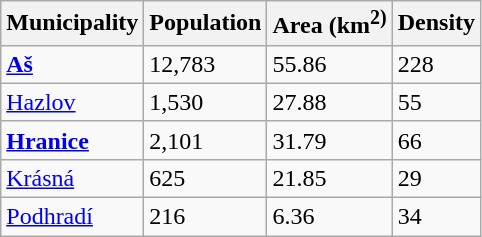<table class="wikitable sortable">
<tr>
<th>Municipality</th>
<th>Population</th>
<th>Area (km<sup>2)</sup></th>
<th>Density</th>
</tr>
<tr>
<td><strong><a href='#'>Aš</a></strong></td>
<td>12,783</td>
<td>55.86</td>
<td>228</td>
</tr>
<tr>
<td><a href='#'>Hazlov</a></td>
<td>1,530</td>
<td>27.88</td>
<td>55</td>
</tr>
<tr>
<td><strong><a href='#'>Hranice</a></strong></td>
<td>2,101</td>
<td>31.79</td>
<td>66</td>
</tr>
<tr>
<td><a href='#'>Krásná</a></td>
<td>625</td>
<td>21.85</td>
<td>29</td>
</tr>
<tr>
<td><a href='#'>Podhradí</a></td>
<td>216</td>
<td>6.36</td>
<td>34</td>
</tr>
</table>
